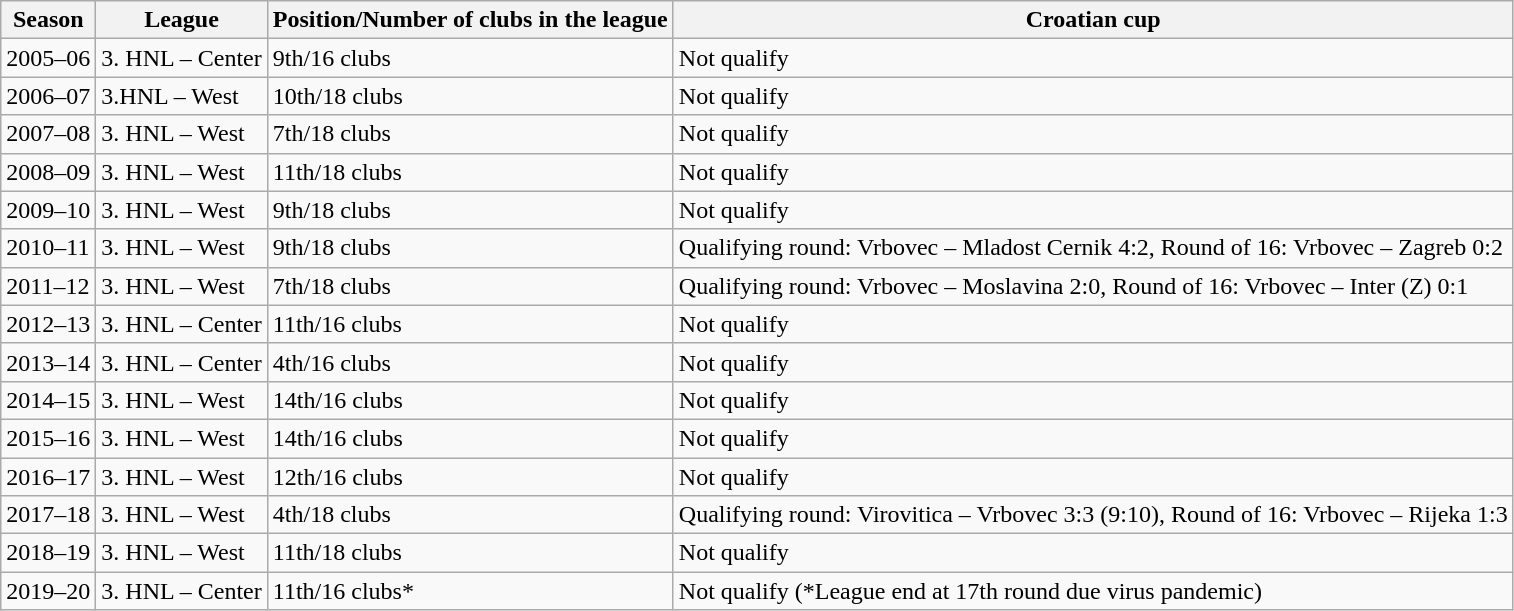<table class="wikitable">
<tr>
<th>Season</th>
<th>League</th>
<th>Position/Number of clubs in the league</th>
<th>Croatian cup</th>
</tr>
<tr>
<td>2005–06</td>
<td>3. HNL – Center</td>
<td>9th/16 clubs</td>
<td>Not qualify</td>
</tr>
<tr>
<td>2006–07</td>
<td>3.HNL – West</td>
<td>10th/18 clubs</td>
<td>Not qualify</td>
</tr>
<tr>
<td>2007–08</td>
<td>3. HNL – West</td>
<td>7th/18 clubs</td>
<td>Not qualify</td>
</tr>
<tr>
<td>2008–09</td>
<td>3. HNL – West</td>
<td>11th/18 clubs</td>
<td>Not qualify</td>
</tr>
<tr>
<td>2009–10</td>
<td>3. HNL – West</td>
<td>9th/18 clubs</td>
<td>Not qualify</td>
</tr>
<tr>
<td>2010–11</td>
<td>3. HNL – West</td>
<td>9th/18 clubs</td>
<td>Qualifying round: Vrbovec – Mladost Cernik 4:2, Round of 16: Vrbovec – Zagreb 0:2</td>
</tr>
<tr>
<td>2011–12</td>
<td>3. HNL – West</td>
<td>7th/18 clubs</td>
<td>Qualifying round: Vrbovec – Moslavina 2:0, Round of 16: Vrbovec – Inter (Z) 0:1</td>
</tr>
<tr>
<td>2012–13</td>
<td>3. HNL – Center</td>
<td>11th/16 clubs</td>
<td>Not qualify</td>
</tr>
<tr>
<td>2013–14</td>
<td>3. HNL – Center</td>
<td>4th/16 clubs</td>
<td>Not qualify</td>
</tr>
<tr>
<td>2014–15</td>
<td>3. HNL – West</td>
<td>14th/16 clubs</td>
<td>Not qualify</td>
</tr>
<tr>
<td>2015–16</td>
<td>3. HNL – West</td>
<td>14th/16 clubs</td>
<td>Not qualify</td>
</tr>
<tr>
<td>2016–17</td>
<td>3. HNL – West</td>
<td>12th/16 clubs</td>
<td>Not qualify</td>
</tr>
<tr>
<td>2017–18</td>
<td>3. HNL – West</td>
<td>4th/18 clubs</td>
<td>Qualifying round: Virovitica – Vrbovec 3:3 (9:10), Round of 16: Vrbovec – Rijeka 1:3</td>
</tr>
<tr>
<td>2018–19</td>
<td>3. HNL – West</td>
<td>11th/18 clubs</td>
<td>Not qualify</td>
</tr>
<tr>
<td>2019–20</td>
<td>3. HNL – Center</td>
<td>11th/16 clubs*</td>
<td>Not qualify (*League end at 17th round due virus pandemic)</td>
</tr>
</table>
